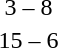<table style="text-align:center">
<tr>
<th width=200></th>
<th width=100></th>
<th width=200></th>
</tr>
<tr>
<td align=right></td>
<td>3 – 8</td>
<td align=left><strong></strong></td>
</tr>
<tr>
<td align=right><strong></strong></td>
<td>15 – 6</td>
<td align=left></td>
</tr>
</table>
